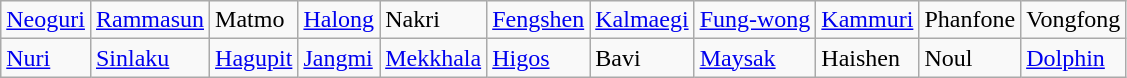<table class="wikitable">
<tr>
<td><a href='#'>Neoguri</a></td>
<td><a href='#'>Rammasun</a></td>
<td>Matmo</td>
<td><a href='#'>Halong</a></td>
<td>Nakri</td>
<td><a href='#'>Fengshen</a></td>
<td><a href='#'>Kalmaegi</a></td>
<td><a href='#'>Fung-wong</a></td>
<td><a href='#'>Kammuri</a></td>
<td>Phanfone</td>
<td>Vongfong</td>
</tr>
<tr>
<td><a href='#'>Nuri</a></td>
<td><a href='#'>Sinlaku</a></td>
<td><a href='#'>Hagupit</a></td>
<td><a href='#'>Jangmi</a></td>
<td><a href='#'>Mekkhala</a></td>
<td><a href='#'>Higos</a></td>
<td>Bavi</td>
<td><a href='#'>Maysak</a></td>
<td>Haishen</td>
<td>Noul</td>
<td><a href='#'>Dolphin</a></td>
</tr>
</table>
